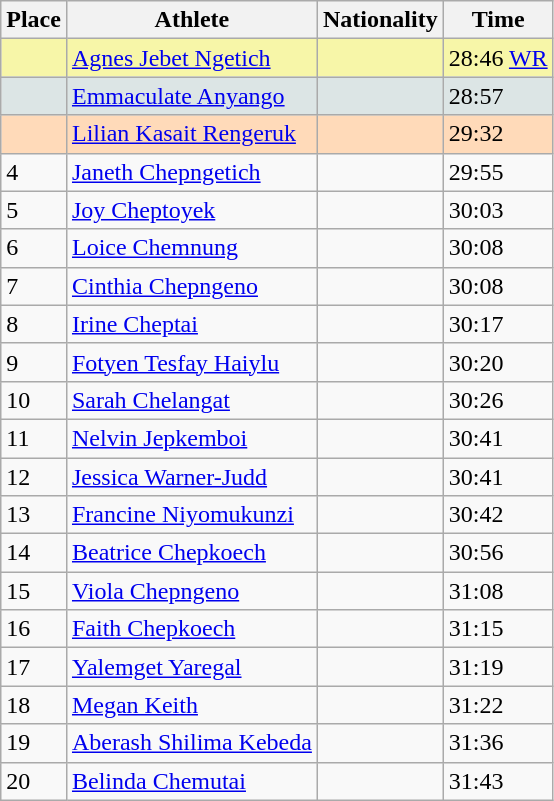<table class="wikitable sortable">
<tr>
<th scope="col">Place</th>
<th scope="col">Athlete</th>
<th scope="col">Nationality</th>
<th scope="col">Time</th>
</tr>
<tr bgcolor="#F7F6A8">
<td></td>
<td><a href='#'>Agnes Jebet Ngetich</a></td>
<td></td>
<td>28:46 <a href='#'>WR</a></td>
</tr>
<tr bgcolor="#DCE5E5">
<td></td>
<td><a href='#'>Emmaculate Anyango</a></td>
<td></td>
<td>28:57</td>
</tr>
<tr bgcolor="#FFDAB9">
<td></td>
<td><a href='#'>Lilian Kasait Rengeruk</a></td>
<td></td>
<td>29:32</td>
</tr>
<tr>
<td>4</td>
<td><a href='#'>Janeth Chepngetich</a></td>
<td></td>
<td>29:55</td>
</tr>
<tr>
<td>5</td>
<td><a href='#'>Joy Cheptoyek</a></td>
<td></td>
<td>30:03</td>
</tr>
<tr>
<td>6</td>
<td><a href='#'>Loice Chemnung</a></td>
<td></td>
<td>30:08</td>
</tr>
<tr>
<td>7</td>
<td><a href='#'>Cinthia Chepngeno</a></td>
<td></td>
<td>30:08</td>
</tr>
<tr>
<td>8</td>
<td><a href='#'>Irine Cheptai</a></td>
<td></td>
<td>30:17</td>
</tr>
<tr>
<td>9</td>
<td><a href='#'>Fotyen Tesfay Haiylu</a></td>
<td></td>
<td>30:20</td>
</tr>
<tr>
<td>10</td>
<td><a href='#'>Sarah Chelangat</a></td>
<td></td>
<td>30:26</td>
</tr>
<tr>
<td>11</td>
<td><a href='#'>Nelvin Jepkemboi</a></td>
<td></td>
<td>30:41</td>
</tr>
<tr>
<td>12</td>
<td><a href='#'>Jessica Warner-Judd</a></td>
<td></td>
<td>30:41</td>
</tr>
<tr>
<td>13</td>
<td><a href='#'>Francine Niyomukunzi</a></td>
<td></td>
<td>30:42</td>
</tr>
<tr>
<td>14</td>
<td><a href='#'>Beatrice Chepkoech</a></td>
<td></td>
<td>30:56</td>
</tr>
<tr>
<td>15</td>
<td><a href='#'>Viola Chepngeno</a></td>
<td></td>
<td>31:08</td>
</tr>
<tr>
<td>16</td>
<td><a href='#'>Faith Chepkoech</a></td>
<td></td>
<td>31:15</td>
</tr>
<tr>
<td>17</td>
<td><a href='#'>Yalemget Yaregal</a></td>
<td></td>
<td>31:19</td>
</tr>
<tr>
<td>18</td>
<td><a href='#'>Megan Keith</a></td>
<td></td>
<td>31:22</td>
</tr>
<tr>
<td>19</td>
<td><a href='#'>Aberash Shilima Kebeda</a></td>
<td></td>
<td>31:36</td>
</tr>
<tr>
<td>20</td>
<td><a href='#'>Belinda Chemutai</a></td>
<td></td>
<td>31:43</td>
</tr>
</table>
